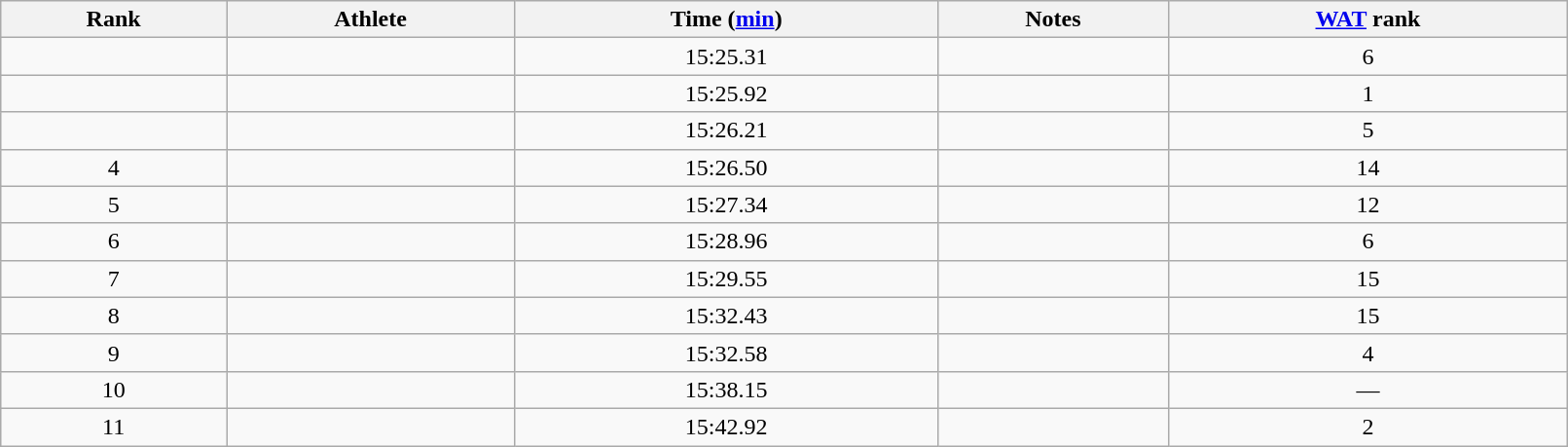<table class="wikitable"  width=85%>
<tr>
<th>Rank</th>
<th>Athlete</th>
<th>Time (<a href='#'>min</a>)</th>
<th>Notes</th>
<th><a href='#'>WAT</a> rank</th>
</tr>
<tr align="center">
<td></td>
<td align="left"></td>
<td>15:25.31</td>
<td></td>
<td>6</td>
</tr>
<tr align="center">
<td></td>
<td align="left"></td>
<td>15:25.92</td>
<td></td>
<td>1</td>
</tr>
<tr align="center">
<td></td>
<td align="left"></td>
<td>15:26.21</td>
<td></td>
<td>5</td>
</tr>
<tr align="center">
<td>4</td>
<td align="left"></td>
<td>15:26.50</td>
<td></td>
<td>14</td>
</tr>
<tr align="center">
<td>5</td>
<td align="left"></td>
<td>15:27.34</td>
<td></td>
<td>12</td>
</tr>
<tr align="center">
<td>6</td>
<td align="left"></td>
<td>15:28.96</td>
<td></td>
<td>6</td>
</tr>
<tr align="center">
<td>7</td>
<td align="left"></td>
<td>15:29.55</td>
<td></td>
<td>15</td>
</tr>
<tr align="center">
<td>8</td>
<td align="left"></td>
<td>15:32.43</td>
<td></td>
<td>15</td>
</tr>
<tr align="center">
<td>9</td>
<td align="left"></td>
<td>15:32.58</td>
<td></td>
<td>4</td>
</tr>
<tr align="center">
<td>10</td>
<td align="left"></td>
<td>15:38.15</td>
<td></td>
<td>—</td>
</tr>
<tr align="center">
<td>11</td>
<td align="left"></td>
<td>15:42.92</td>
<td></td>
<td>2</td>
</tr>
</table>
